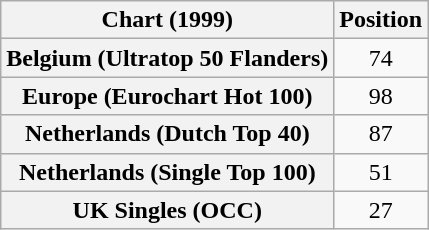<table class="wikitable sortable plainrowheaders" style="text-align:center">
<tr>
<th>Chart (1999)</th>
<th>Position</th>
</tr>
<tr>
<th scope="row">Belgium (Ultratop 50 Flanders)</th>
<td>74</td>
</tr>
<tr>
<th scope="row">Europe (Eurochart Hot 100)</th>
<td>98</td>
</tr>
<tr>
<th scope="row">Netherlands (Dutch Top 40)</th>
<td>87</td>
</tr>
<tr>
<th scope="row">Netherlands (Single Top 100)</th>
<td>51</td>
</tr>
<tr>
<th scope="row">UK Singles (OCC)</th>
<td>27</td>
</tr>
</table>
